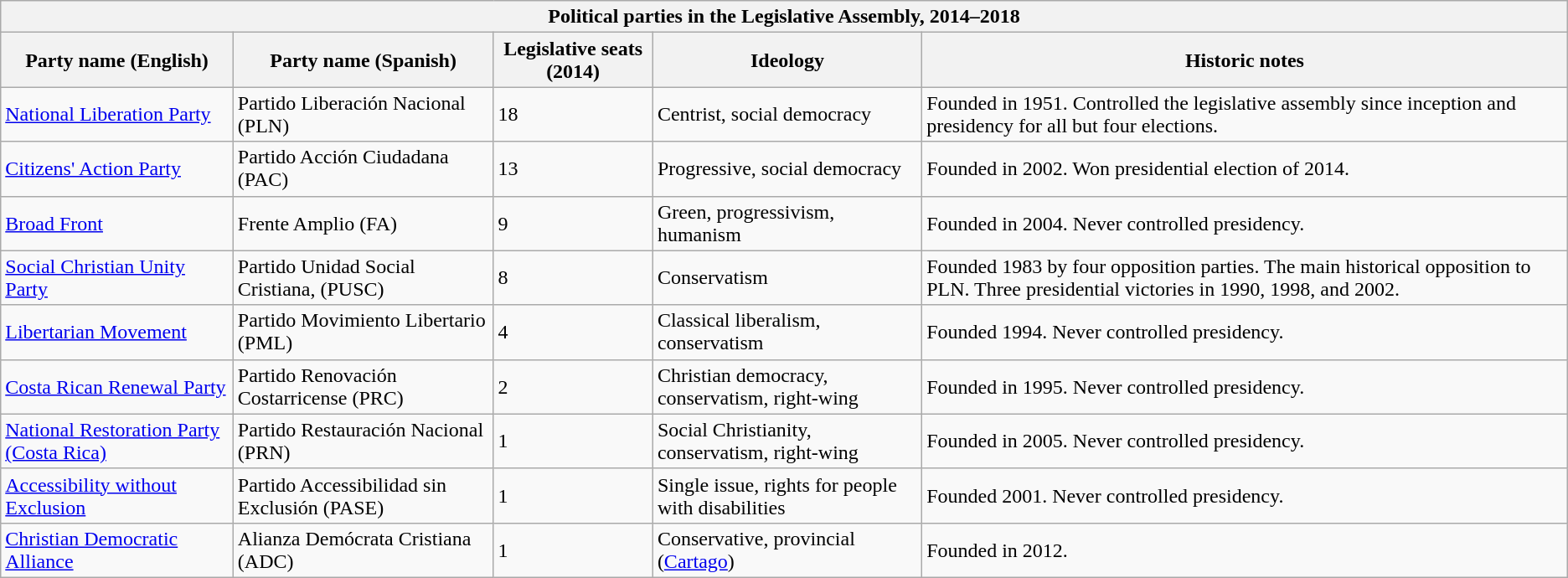<table border="1" class="wikitable sortable collapsible ">
<tr>
<th colspan="5"><strong>Political parties in the Legislative Assembly, 2014–2018</strong></th>
</tr>
<tr>
<th scope="col">Party name (English)</th>
<th scope="col">Party name (Spanish)</th>
<th scope="col">Legislative seats (2014)</th>
<th scope="col">Ideology</th>
<th scope="col">Historic notes</th>
</tr>
<tr>
<td><a href='#'>National Liberation Party</a></td>
<td>Partido Liberación Nacional (PLN)</td>
<td>18</td>
<td>Centrist, social democracy</td>
<td>Founded in 1951. Controlled the legislative assembly since inception and presidency for all but four elections.</td>
</tr>
<tr>
<td><a href='#'>Citizens' Action Party</a></td>
<td>Partido Acción Ciudadana (PAC)</td>
<td>13</td>
<td>Progressive, social democracy</td>
<td>Founded in 2002. Won presidential election of 2014.</td>
</tr>
<tr>
<td><a href='#'>Broad Front</a></td>
<td>Frente Amplio (FA)</td>
<td>9</td>
<td>Green, progressivism, humanism</td>
<td>Founded in 2004. Never controlled presidency.</td>
</tr>
<tr>
<td><a href='#'>Social Christian Unity Party</a></td>
<td>Partido Unidad Social Cristiana, (PUSC)</td>
<td>8</td>
<td>Conservatism</td>
<td>Founded 1983 by four opposition parties. The main historical opposition to PLN. Three presidential victories in 1990, 1998, and 2002.</td>
</tr>
<tr>
<td><a href='#'>Libertarian Movement</a></td>
<td>Partido Movimiento Libertario (PML)</td>
<td>4</td>
<td>Classical liberalism, conservatism</td>
<td>Founded 1994. Never controlled presidency.</td>
</tr>
<tr>
<td><a href='#'>Costa Rican Renewal Party</a></td>
<td>Partido Renovación Costarricense (PRC)</td>
<td>2</td>
<td>Christian democracy, conservatism, right-wing</td>
<td>Founded in 1995. Never controlled presidency.</td>
</tr>
<tr>
<td><a href='#'>National Restoration Party (Costa Rica)</a></td>
<td>Partido Restauración Nacional (PRN)</td>
<td>1</td>
<td>Social Christianity, conservatism, right-wing</td>
<td>Founded in 2005. Never controlled presidency.</td>
</tr>
<tr>
<td><a href='#'>Accessibility without Exclusion</a></td>
<td>Partido Accessibilidad sin Exclusión (PASE)</td>
<td>1</td>
<td>Single issue, rights for people with disabilities</td>
<td>Founded 2001. Never controlled presidency.</td>
</tr>
<tr>
<td><a href='#'>Christian Democratic Alliance</a></td>
<td>Alianza Demócrata Cristiana (ADC)</td>
<td>1</td>
<td>Conservative, provincial (<a href='#'>Cartago</a>)</td>
<td>Founded in 2012.</td>
</tr>
</table>
